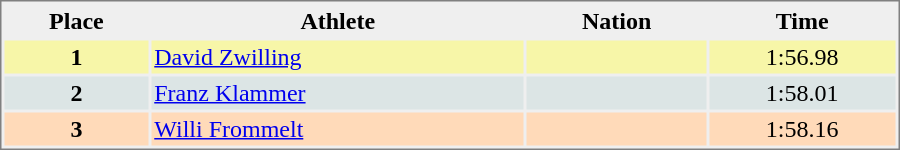<table style="border-style:solid;border-width:1px;border-color:#808080;background-color:#EFEFEF" cellspacing="2" cellpadding="2" width="600px">
<tr bgcolor="#EFEFEF">
<th>Place</th>
<th>Athlete</th>
<th>Nation</th>
<th>Time</th>
</tr>
<tr align="center" valign="top" bgcolor="#F7F6A8">
<th>1</th>
<td align="left"><a href='#'>David Zwilling</a></td>
<td align="left"></td>
<td>1:56.98</td>
</tr>
<tr align="center" valign="top" bgcolor="#DCE5E5">
<th>2</th>
<td align="left"><a href='#'>Franz Klammer</a></td>
<td align="left"></td>
<td>1:58.01</td>
</tr>
<tr align="center" valign="top" bgcolor="#FFDAB9">
<th>3</th>
<td align="left"><a href='#'>Willi Frommelt</a></td>
<td align="left"></td>
<td>1:58.16</td>
</tr>
</table>
